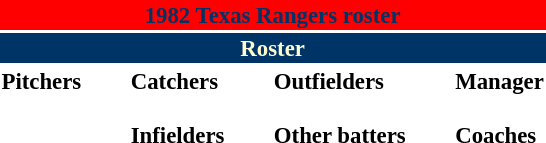<table class="toccolours" style="font-size: 95%;">
<tr>
<th colspan="10" style="background-color: red; color: #003366; text-align: center;">1982 Texas Rangers roster</th>
</tr>
<tr>
<td colspan="10" style="background-color: #003366; color: #FFFDD0; text-align: center;"><strong>Roster</strong></td>
</tr>
<tr>
<td valign="top"><strong>Pitchers</strong><br>













</td>
<td width="25px"></td>
<td valign="top"><strong>Catchers</strong><br>

<br><strong>Infielders</strong>










</td>
<td width="25px"></td>
<td valign="top"><strong>Outfielders</strong><br>







<br><strong>Other batters</strong>

</td>
<td width="25px"></td>
<td valign="top"><strong>Manager</strong><br>
<br><strong>Coaches</strong>




</td>
</tr>
<tr>
</tr>
</table>
